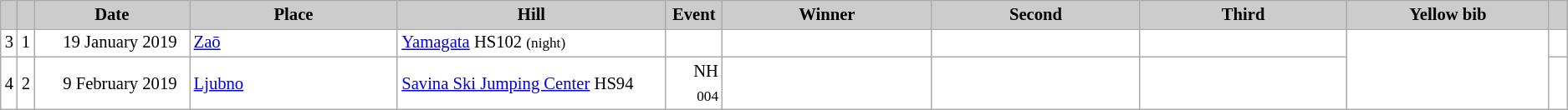<table class="wikitable plainrowheaders" style="background:#fff; font-size:86%; line-height:16px; border:grey solid 1px; border-collapse:collapse;">
<tr>
<th scope="col" style="background:#ccc; width=20 px;"></th>
<th scope="col" style="background:#ccc; width=30 px;"></th>
<th scope="col" style="background:#ccc; width:132px;">Date</th>
<th scope="col" style="background:#ccc; width:185px;">Place</th>
<th scope="col" style="background:#ccc; width:240px;">Hill</th>
<th scope="col" style="background:#ccc; width:40px;">Event</th>
<th scope="col" style="background:#ccc; width:185px;">Winner</th>
<th scope="col" style="background:#ccc; width:185px;">Second</th>
<th scope="col" style="background:#ccc; width:185px;">Third</th>
<th scope="col" style="background:#ccc; width:180px;">Yellow bib</th>
<th scope="col" style="background:#ccc; width:10px;"></th>
</tr>
<tr>
<td align=center>3</td>
<td align=center>1</td>
<td align=right>19 January 2019  </td>
<td> <a href='#'>Zaō</a></td>
<td><a href='#'>Yamagata</a> HS102 <small>(night)</small></td>
<td align=right></td>
<td></td>
<td></td>
<td></td>
<td rowspan=2></td>
<td></td>
</tr>
<tr>
<td align=center>4</td>
<td align=center>2</td>
<td align=right>9 February 2019  </td>
<td> <a href='#'>Ljubno</a></td>
<td><a href='#'>Savina Ski Jumping Center</a> HS94</td>
<td align=right>NH <sub>004</sub></td>
<td></td>
<td></td>
<td></td>
<td></td>
</tr>
</table>
